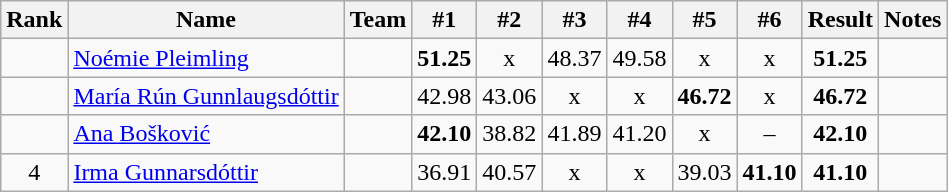<table class="wikitable sortable" style="text-align:center">
<tr>
<th>Rank</th>
<th>Name</th>
<th>Team</th>
<th>#1</th>
<th>#2</th>
<th>#3</th>
<th>#4</th>
<th>#5</th>
<th>#6</th>
<th>Result</th>
<th>Notes</th>
</tr>
<tr>
<td></td>
<td align="left"><a href='#'>Noémie Pleimling</a></td>
<td align=left></td>
<td><strong>51.25</strong></td>
<td>x</td>
<td>48.37</td>
<td>49.58</td>
<td>x</td>
<td>x</td>
<td><strong>51.25</strong></td>
<td></td>
</tr>
<tr>
<td></td>
<td align="left"><a href='#'>María Rún Gunnlaugsdóttir</a></td>
<td align=left></td>
<td>42.98</td>
<td>43.06</td>
<td>x</td>
<td>x</td>
<td><strong>46.72</strong></td>
<td>x</td>
<td><strong>46.72</strong></td>
<td></td>
</tr>
<tr>
<td></td>
<td align="left"><a href='#'>Ana Bošković</a></td>
<td align=left></td>
<td><strong>42.10</strong></td>
<td>38.82</td>
<td>41.89</td>
<td>41.20</td>
<td>x</td>
<td>–</td>
<td><strong>42.10</strong></td>
<td></td>
</tr>
<tr>
<td>4</td>
<td align="left"><a href='#'>Irma Gunnarsdóttir</a></td>
<td align=left></td>
<td>36.91</td>
<td>40.57</td>
<td>x</td>
<td>x</td>
<td>39.03</td>
<td><strong>41.10</strong></td>
<td><strong>41.10</strong></td>
<td></td>
</tr>
</table>
